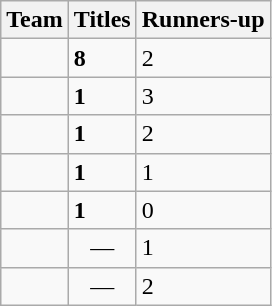<table class="wikitable">
<tr>
<th>Team</th>
<th>Titles</th>
<th>Runners-up</th>
</tr>
<tr>
<td></td>
<td><strong>8</strong></td>
<td>2</td>
</tr>
<tr>
<td></td>
<td><strong>1</strong></td>
<td>3</td>
</tr>
<tr>
<td></td>
<td><strong>1</strong></td>
<td>2</td>
</tr>
<tr>
<td></td>
<td><strong>1</strong></td>
<td>1</td>
</tr>
<tr>
<td></td>
<td><strong>1</strong></td>
<td>0</td>
</tr>
<tr>
<td></td>
<td align=center>—</td>
<td>1</td>
</tr>
<tr>
<td></td>
<td align=center>—</td>
<td>2</td>
</tr>
</table>
